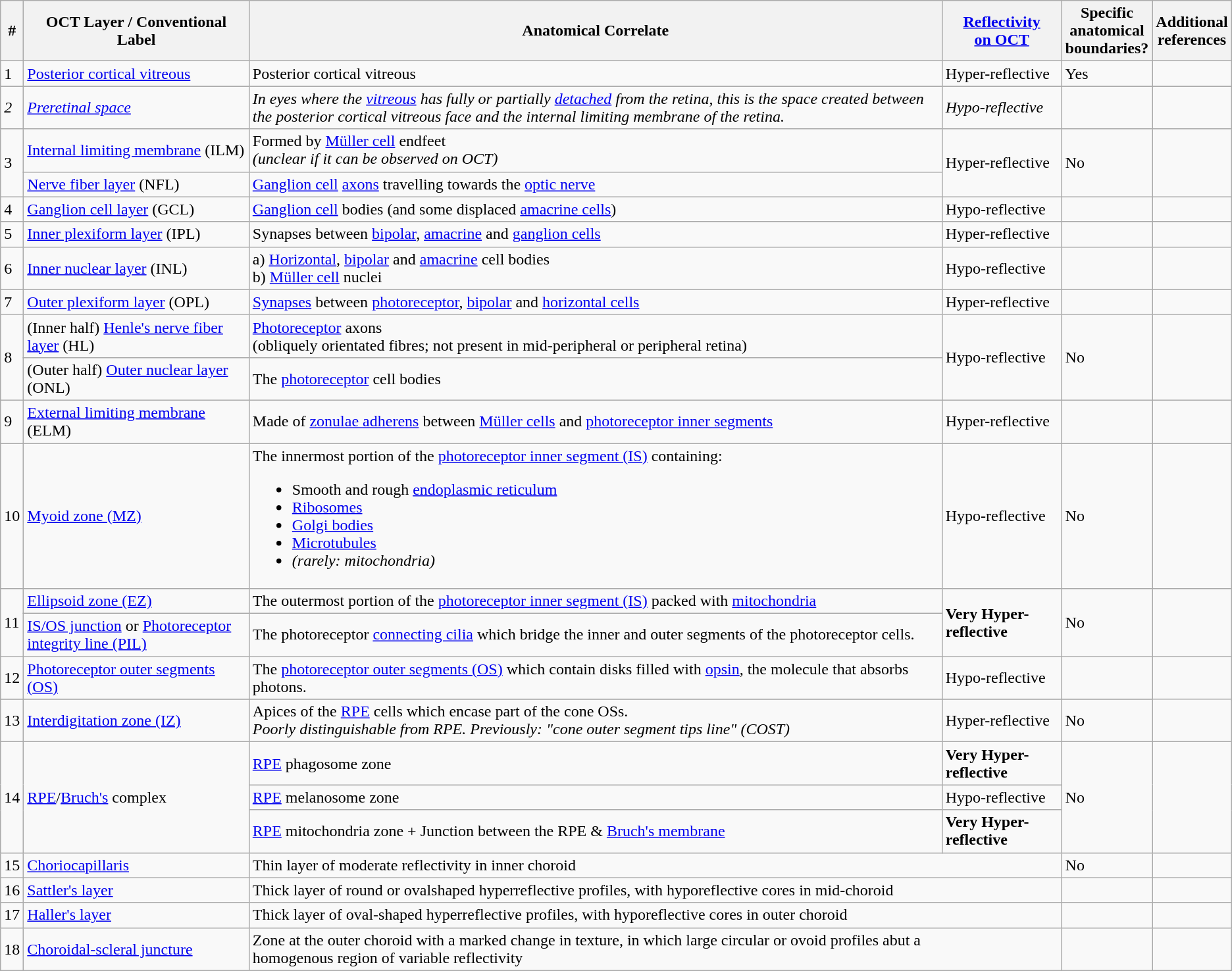<table class="wikitable">
<tr>
<th>#</th>
<th>OCT Layer / Conventional Label</th>
<th>Anatomical Correlate</th>
<th><a href='#'>Reflectivity</a><br><a href='#'>on OCT</a></th>
<th>Specific<br>anatomical<br>boundaries?</th>
<th>Additional<br>references</th>
</tr>
<tr>
<td>1</td>
<td><a href='#'>Posterior cortical vitreous</a></td>
<td>Posterior cortical vitreous</td>
<td>Hyper-reflective</td>
<td>Yes</td>
<td></td>
</tr>
<tr>
<td><em>2</em></td>
<td><em><a href='#'>Preretinal space</a></em></td>
<td><em>In eyes where the <a href='#'>vitreous</a> has fully or partially <a href='#'>detached</a> from the retina, this is the space created between the posterior cortical vitreous face and the internal limiting membrane of the retina.</em></td>
<td><em>Hypo-reflective</em></td>
<td></td>
<td><em></em></td>
</tr>
<tr>
<td rowspan="2">3</td>
<td><a href='#'>Internal limiting membrane</a> (ILM)</td>
<td>Formed by <a href='#'>Müller cell</a> endfeet<br><em>(unclear if it can be observed on OCT)</em></td>
<td rowspan="2">Hyper-reflective</td>
<td rowspan="2">No</td>
<td rowspan="2"></td>
</tr>
<tr>
<td><a href='#'>Nerve fiber layer</a> (NFL)</td>
<td><a href='#'>Ganglion cell</a> <a href='#'>axons</a> travelling towards the <a href='#'>optic nerve</a></td>
</tr>
<tr>
<td>4</td>
<td><a href='#'>Ganglion cell layer</a> (GCL)</td>
<td><a href='#'>Ganglion cell</a> bodies (and some displaced <a href='#'>amacrine cells</a>)</td>
<td>Hypo-reflective</td>
<td></td>
<td></td>
</tr>
<tr>
<td>5</td>
<td><a href='#'>Inner plexiform layer</a> (IPL)</td>
<td>Synapses between <a href='#'>bipolar</a>, <a href='#'>amacrine</a> and <a href='#'>ganglion cells</a></td>
<td>Hyper-reflective</td>
<td></td>
<td></td>
</tr>
<tr>
<td>6</td>
<td><a href='#'>Inner nuclear layer</a> (INL)</td>
<td>a) <a href='#'>Horizontal</a>, <a href='#'>bipolar</a> and <a href='#'>amacrine</a> cell bodies<br>b) <a href='#'>Müller cell</a> nuclei</td>
<td>Hypo-reflective</td>
<td></td>
<td></td>
</tr>
<tr>
<td>7</td>
<td><a href='#'>Outer plexiform layer</a> (OPL)</td>
<td><a href='#'>Synapses</a> between <a href='#'>photoreceptor</a>, <a href='#'>bipolar</a> and <a href='#'>horizontal cells</a></td>
<td>Hyper-reflective</td>
<td></td>
<td></td>
</tr>
<tr>
<td rowspan="2">8</td>
<td>(Inner half) <a href='#'>Henle's nerve fiber layer</a> (HL)</td>
<td><a href='#'>Photoreceptor</a> axons<br>(obliquely orientated fibres; not present in mid-peripheral or peripheral retina)</td>
<td rowspan="2">Hypo-reflective</td>
<td rowspan="2">No</td>
<td rowspan="2"></td>
</tr>
<tr>
<td>(Outer half) <a href='#'>Outer nuclear layer</a> (ONL)</td>
<td>The <a href='#'>photoreceptor</a> cell bodies</td>
</tr>
<tr>
<td>9</td>
<td><a href='#'>External limiting membrane</a> (ELM)</td>
<td>Made of <a href='#'>zonulae adherens</a> between <a href='#'>Müller cells</a> and <a href='#'>photoreceptor inner segments</a></td>
<td>Hyper-reflective</td>
<td></td>
<td></td>
</tr>
<tr>
<td>10</td>
<td><a href='#'>Myoid zone (MZ)</a></td>
<td>The innermost portion of the <a href='#'>photoreceptor inner segment (IS)</a> containing:<br><ul><li>Smooth and rough <a href='#'>endoplasmic reticulum</a></li><li><a href='#'>Ribosomes</a></li><li><a href='#'>Golgi bodies</a></li><li><a href='#'>Microtubules</a></li><li><em>(rarely: mitochondria)</em></li></ul></td>
<td>Hypo-reflective</td>
<td>No</td>
<td></td>
</tr>
<tr>
<td rowspan="2">11</td>
<td><a href='#'>Ellipsoid zone (EZ)</a></td>
<td>The outermost portion of the <a href='#'>photoreceptor inner segment (IS)</a> packed with <a href='#'>mitochondria</a></td>
<td rowspan="2"><strong>Very Hyper-reflective</strong></td>
<td rowspan="2">No</td>
<td rowspan="2"></td>
</tr>
<tr>
<td><a href='#'>IS/OS junction</a> or <a href='#'>Photoreceptor integrity line (PIL)</a></td>
<td>The photoreceptor <a href='#'>connecting cilia</a> which bridge the inner and outer segments of the photoreceptor cells.</td>
</tr>
<tr>
<td>12</td>
<td><a href='#'>Photoreceptor outer segments (OS)</a></td>
<td>The <a href='#'>photoreceptor outer segments (OS)</a> which contain disks filled with <a href='#'>opsin</a>, the molecule that absorbs photons.</td>
<td>Hypo-reflective</td>
<td></td>
<td rowspan="2"></td>
</tr>
<tr>
</tr>
<tr>
<td>13</td>
<td><a href='#'>Interdigitation zone (IZ)</a></td>
<td>Apices of the <a href='#'>RPE</a> cells which encase part of the cone OSs.<br><em>Poorly distinguishable from RPE.</em> <em>Previously: "cone outer segment tips line"</em> <em>(COST)</em></td>
<td>Hyper-reflective</td>
<td>No</td>
</tr>
<tr>
<td rowspan="3">14</td>
<td rowspan="3"><a href='#'>RPE</a>/<a href='#'>Bruch's</a> complex</td>
<td><a href='#'>RPE</a> phagosome zone</td>
<td><strong>Very Hyper-reflective</strong></td>
<td rowspan="3">No</td>
<td rowspan="3"></td>
</tr>
<tr>
<td><a href='#'>RPE</a> melanosome zone</td>
<td>Hypo-reflective</td>
</tr>
<tr>
<td><a href='#'>RPE</a> mitochondria zone + Junction between the RPE & <a href='#'>Bruch's membrane</a></td>
<td><strong>Very Hyper-reflective</strong></td>
</tr>
<tr>
<td>15</td>
<td><a href='#'>Choriocapillaris</a></td>
<td colspan="2">Thin layer of moderate reflectivity in inner choroid</td>
<td>No</td>
<td></td>
</tr>
<tr>
<td>16</td>
<td><a href='#'>Sattler's layer</a></td>
<td colspan="2">Thick layer of round or ovalshaped hyperreflective profiles, with hyporeflective cores in mid-choroid</td>
<td></td>
<td></td>
</tr>
<tr>
<td>17</td>
<td><a href='#'>Haller's layer</a></td>
<td colspan="2">Thick layer of oval-shaped hyperreflective profiles, with hyporeflective cores in outer choroid</td>
<td></td>
<td></td>
</tr>
<tr>
<td>18</td>
<td><a href='#'>Choroidal-scleral juncture</a></td>
<td colspan="2">Zone at the outer choroid with a marked change in texture, in which large circular or ovoid profiles abut a<br>homogenous region of variable reflectivity</td>
<td></td>
<td></td>
</tr>
</table>
